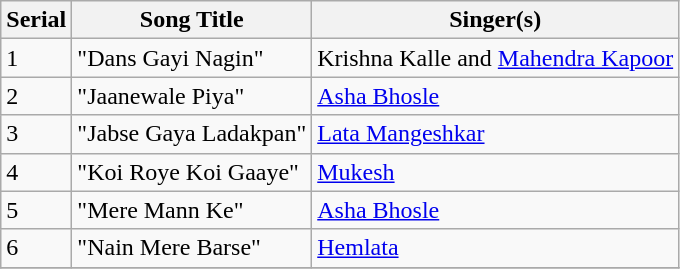<table class="wikitable">
<tr>
<th>Serial</th>
<th>Song Title</th>
<th>Singer(s)</th>
</tr>
<tr>
<td>1</td>
<td>"Dans Gayi Nagin"</td>
<td>Krishna Kalle and <a href='#'>Mahendra Kapoor</a></td>
</tr>
<tr>
<td>2</td>
<td>"Jaanewale Piya"</td>
<td><a href='#'>Asha Bhosle</a></td>
</tr>
<tr>
<td>3</td>
<td>"Jabse Gaya Ladakpan"</td>
<td><a href='#'>Lata Mangeshkar</a></td>
</tr>
<tr>
<td>4</td>
<td>"Koi Roye Koi Gaaye"</td>
<td><a href='#'>Mukesh</a></td>
</tr>
<tr>
<td>5</td>
<td>"Mere Mann Ke"</td>
<td><a href='#'>Asha Bhosle</a></td>
</tr>
<tr>
<td>6</td>
<td>"Nain Mere Barse"</td>
<td><a href='#'>Hemlata</a></td>
</tr>
<tr>
</tr>
</table>
